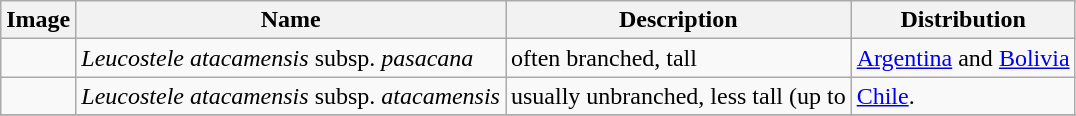<table class="wikitable">
<tr>
<th>Image</th>
<th>Name</th>
<th>Description</th>
<th>Distribution</th>
</tr>
<tr>
<td></td>
<td><em>Leucostele atacamensis</em> subsp.  <em>pasacana</em> </td>
<td>often branched,   tall</td>
<td><a href='#'>Argentina</a> and <a href='#'>Bolivia</a></td>
</tr>
<tr>
<td></td>
<td><em> 	Leucostele atacamensis</em> subsp. <em>atacamensis</em></td>
<td>usually unbranched, less tall (up to </td>
<td><a href='#'>Chile</a>.</td>
</tr>
<tr>
</tr>
</table>
